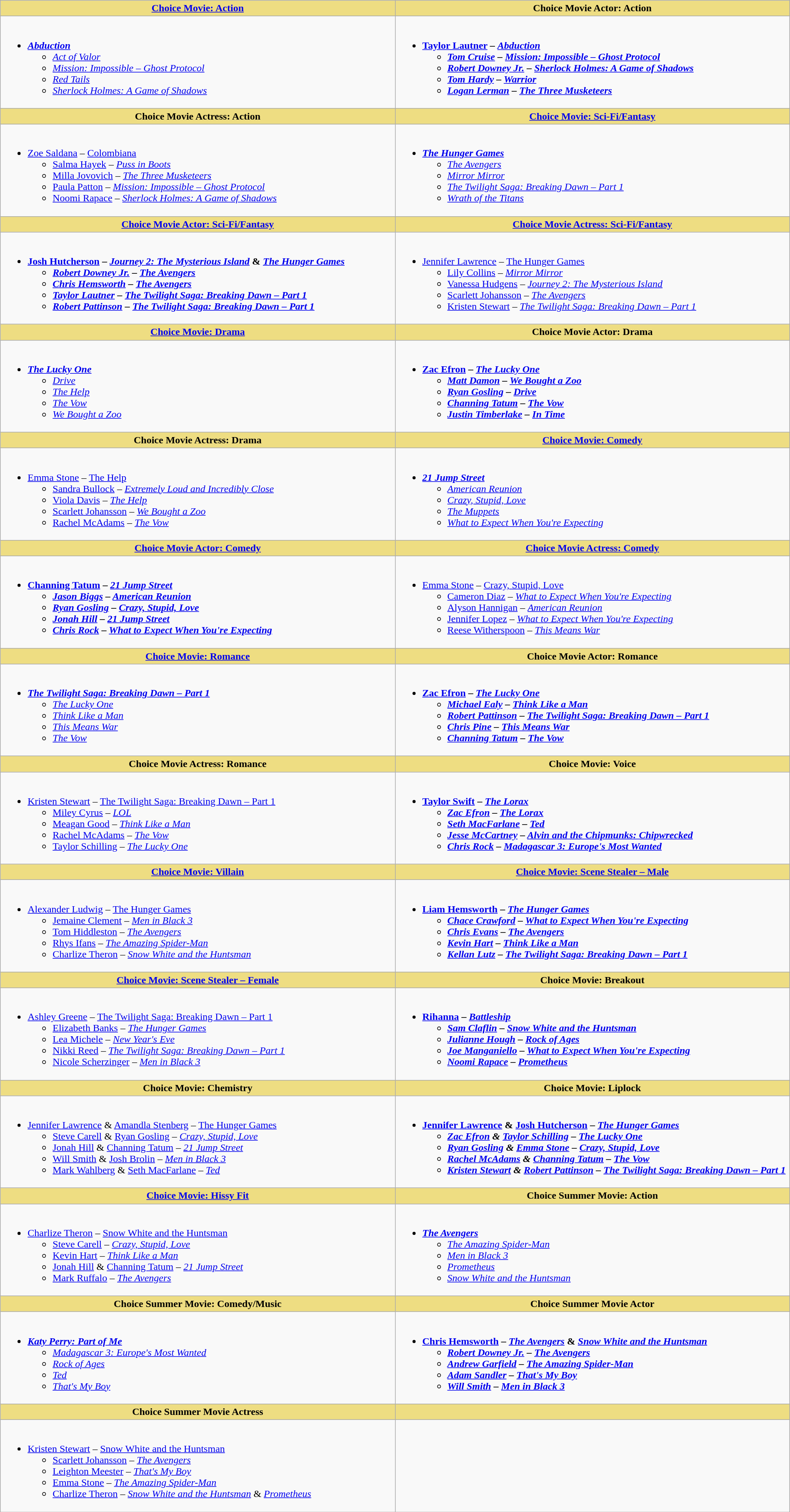<table class="wikitable" style="width:100%">
<tr>
<th style="background:#EEDD82; width:50%"><a href='#'>Choice Movie: Action</a></th>
<th style="background:#EEDD82; width:50%">Choice Movie Actor: Action</th>
</tr>
<tr>
<td valign="top"><br><ul><li><strong><em><a href='#'>Abduction</a></em></strong><ul><li><em><a href='#'>Act of Valor</a></em></li><li><em><a href='#'>Mission: Impossible – Ghost Protocol</a></em></li><li><em><a href='#'>Red Tails</a></em></li><li><em><a href='#'>Sherlock Holmes: A Game of Shadows</a></em></li></ul></li></ul></td>
<td valign="top"><br><ul><li><strong><a href='#'>Taylor Lautner</a> – <em><a href='#'>Abduction</a><strong><em><ul><li><a href='#'>Tom Cruise</a> – </em><a href='#'>Mission: Impossible – Ghost Protocol</a><em></li><li><a href='#'>Robert Downey Jr.</a> – </em><a href='#'>Sherlock Holmes: A Game of Shadows</a><em></li><li><a href='#'>Tom Hardy</a> – </em><a href='#'>Warrior</a><em></li><li><a href='#'>Logan Lerman</a> – </em><a href='#'>The Three Musketeers</a><em></li></ul></li></ul></td>
</tr>
<tr>
<th style="background:#EEDD82; width:50%">Choice Movie Actress: Action</th>
<th style="background:#EEDD82; width:50%"><a href='#'>Choice Movie: Sci-Fi/Fantasy</a></th>
</tr>
<tr>
<td valign="top"><br><ul><li></strong><a href='#'>Zoe Saldana</a> – </em><a href='#'>Colombiana</a></em></strong><ul><li><a href='#'>Salma Hayek</a> – <em><a href='#'>Puss in Boots</a></em></li><li><a href='#'>Milla Jovovich</a> – <em><a href='#'>The Three Musketeers</a></em></li><li><a href='#'>Paula Patton</a> – <em><a href='#'>Mission: Impossible – Ghost Protocol</a></em></li><li><a href='#'>Noomi Rapace</a> – <em><a href='#'>Sherlock Holmes: A Game of Shadows</a></em></li></ul></li></ul></td>
<td valign="top"><br><ul><li><strong><em><a href='#'>The Hunger Games</a></em></strong><ul><li><em><a href='#'>The Avengers</a></em></li><li><em><a href='#'>Mirror Mirror</a></em></li><li><em><a href='#'>The Twilight Saga: Breaking Dawn – Part 1</a></em></li><li><em><a href='#'>Wrath of the Titans</a></em></li></ul></li></ul></td>
</tr>
<tr>
<th style="background:#EEDD82; width:50%"><a href='#'>Choice Movie Actor: Sci-Fi/Fantasy</a></th>
<th style="background:#EEDD82; width:50%"><a href='#'>Choice Movie Actress: Sci-Fi/Fantasy</a></th>
</tr>
<tr>
<td valign="top"><br><ul><li><strong><a href='#'>Josh Hutcherson</a> – <em><a href='#'>Journey 2: The Mysterious Island</a></em> & <em><a href='#'>The Hunger Games</a><strong><em><ul><li><a href='#'>Robert Downey Jr.</a> – </em><a href='#'>The Avengers</a><em></li><li><a href='#'>Chris Hemsworth</a> – </em><a href='#'>The Avengers</a><em></li><li><a href='#'>Taylor Lautner</a> – </em><a href='#'>The Twilight Saga: Breaking Dawn – Part 1</a><em></li><li><a href='#'>Robert Pattinson</a> – </em><a href='#'>The Twilight Saga: Breaking Dawn – Part 1</a><em></li></ul></li></ul></td>
<td valign="top"><br><ul><li></strong><a href='#'>Jennifer Lawrence</a> – </em><a href='#'>The Hunger Games</a></em></strong><ul><li><a href='#'>Lily Collins</a> – <em><a href='#'>Mirror Mirror</a></em></li><li><a href='#'>Vanessa Hudgens</a> – <em><a href='#'>Journey 2: The Mysterious Island</a></em></li><li><a href='#'>Scarlett Johansson</a> – <em><a href='#'>The Avengers</a></em></li><li><a href='#'>Kristen Stewart</a> – <em><a href='#'>The Twilight Saga: Breaking Dawn – Part 1</a></em></li></ul></li></ul></td>
</tr>
<tr>
<th style="background:#EEDD82; width:50%"><a href='#'>Choice Movie: Drama</a></th>
<th style="background:#EEDD82; width:50%">Choice Movie Actor: Drama</th>
</tr>
<tr>
<td valign="top"><br><ul><li><strong><em><a href='#'>The Lucky One</a></em></strong><ul><li><em><a href='#'>Drive</a></em></li><li><em><a href='#'>The Help</a></em></li><li><em><a href='#'>The Vow</a></em></li><li><em><a href='#'>We Bought a Zoo</a></em></li></ul></li></ul></td>
<td valign="top"><br><ul><li><strong><a href='#'>Zac Efron</a> – <em><a href='#'>The Lucky One</a><strong><em><ul><li><a href='#'>Matt Damon</a> – </em><a href='#'>We Bought a Zoo</a><em></li><li><a href='#'>Ryan Gosling</a> – </em><a href='#'>Drive</a><em></li><li><a href='#'>Channing Tatum</a> – </em><a href='#'>The Vow</a><em></li><li><a href='#'>Justin Timberlake</a> – </em><a href='#'>In Time</a><em></li></ul></li></ul></td>
</tr>
<tr>
<th style="background:#EEDD82; width:50%">Choice Movie Actress: Drama</th>
<th style="background:#EEDD82; width:50%"><a href='#'>Choice Movie: Comedy</a></th>
</tr>
<tr>
<td valign="top"><br><ul><li></strong><a href='#'>Emma Stone</a> – </em><a href='#'>The Help</a></em></strong><ul><li><a href='#'>Sandra Bullock</a> – <em><a href='#'>Extremely Loud and Incredibly Close</a></em></li><li><a href='#'>Viola Davis</a> – <em><a href='#'>The Help</a></em></li><li><a href='#'>Scarlett Johansson</a> – <em><a href='#'>We Bought a Zoo</a></em></li><li><a href='#'>Rachel McAdams</a> – <em><a href='#'>The Vow</a></em></li></ul></li></ul></td>
<td valign="top"><br><ul><li><strong><em><a href='#'>21 Jump Street</a></em></strong><ul><li><em><a href='#'>American Reunion</a></em></li><li><em><a href='#'>Crazy, Stupid, Love</a></em></li><li><em><a href='#'>The Muppets</a></em></li><li><em><a href='#'>What to Expect When You're Expecting</a></em></li></ul></li></ul></td>
</tr>
<tr>
<th style="background:#EEDD82; width:50%"><a href='#'>Choice Movie Actor: Comedy</a></th>
<th style="background:#EEDD82; width:50%"><a href='#'>Choice Movie Actress: Comedy</a></th>
</tr>
<tr>
<td valign="top"><br><ul><li><strong><a href='#'>Channing Tatum</a> – <em><a href='#'>21 Jump Street</a><strong><em><ul><li><a href='#'>Jason Biggs</a> – </em><a href='#'>American Reunion</a><em></li><li><a href='#'>Ryan Gosling</a> – </em><a href='#'>Crazy, Stupid, Love</a><em></li><li><a href='#'>Jonah Hill</a> – </em><a href='#'>21 Jump Street</a><em></li><li><a href='#'>Chris Rock</a> – </em><a href='#'>What to Expect When You're Expecting</a><em></li></ul></li></ul></td>
<td valign="top"><br><ul><li></strong><a href='#'>Emma Stone</a> – </em><a href='#'>Crazy, Stupid, Love</a></em></strong><ul><li><a href='#'>Cameron Diaz</a> – <em><a href='#'>What to Expect When You're Expecting</a></em></li><li><a href='#'>Alyson Hannigan</a> – <em><a href='#'>American Reunion</a></em></li><li><a href='#'>Jennifer Lopez</a> – <em><a href='#'>What to Expect When You're Expecting</a></em></li><li><a href='#'>Reese Witherspoon</a> – <em><a href='#'>This Means War</a></em></li></ul></li></ul></td>
</tr>
<tr>
<th style="background:#EEDD82; width:50%"><a href='#'>Choice Movie: Romance</a></th>
<th style="background:#EEDD82; width:50%">Choice Movie Actor: Romance</th>
</tr>
<tr>
<td valign="top"><br><ul><li><strong><em><a href='#'>The Twilight Saga: Breaking Dawn – Part 1</a></em></strong><ul><li><em><a href='#'>The Lucky One</a></em></li><li><em><a href='#'>Think Like a Man</a></em></li><li><em><a href='#'>This Means War</a></em></li><li><em><a href='#'>The Vow</a></em></li></ul></li></ul></td>
<td valign="top"><br><ul><li><strong><a href='#'>Zac Efron</a> – <em><a href='#'>The Lucky One</a><strong><em><ul><li><a href='#'>Michael Ealy</a> – </em><a href='#'>Think Like a Man</a><em></li><li><a href='#'>Robert Pattinson</a> – </em><a href='#'>The Twilight Saga: Breaking Dawn – Part 1</a><em></li><li><a href='#'>Chris Pine</a> – </em><a href='#'>This Means War</a><em></li><li><a href='#'>Channing Tatum</a> – </em><a href='#'>The Vow</a><em></li></ul></li></ul></td>
</tr>
<tr>
<th style="background:#EEDD82; width:50%">Choice Movie Actress: Romance</th>
<th style="background:#EEDD82; width:50%">Choice Movie: Voice</th>
</tr>
<tr>
<td valign="top"><br><ul><li></strong><a href='#'>Kristen Stewart</a> – </em><a href='#'>The Twilight Saga: Breaking Dawn – Part 1</a></em></strong><ul><li><a href='#'>Miley Cyrus</a> – <em><a href='#'>LOL</a></em></li><li><a href='#'>Meagan Good</a> – <em><a href='#'>Think Like a Man</a></em></li><li><a href='#'>Rachel McAdams</a> – <em><a href='#'>The Vow</a></em></li><li><a href='#'>Taylor Schilling</a> – <em><a href='#'>The Lucky One</a></em></li></ul></li></ul></td>
<td valign="top"><br><ul><li><strong><a href='#'>Taylor Swift</a> – <em><a href='#'>The Lorax</a><strong><em><ul><li><a href='#'>Zac Efron</a> – </em><a href='#'>The Lorax</a><em></li><li><a href='#'>Seth MacFarlane</a> – </em><a href='#'>Ted</a><em></li><li><a href='#'>Jesse McCartney</a> – </em><a href='#'>Alvin and the Chipmunks: Chipwrecked</a><em></li><li><a href='#'>Chris Rock</a> – </em><a href='#'>Madagascar 3: Europe's Most Wanted</a><em></li></ul></li></ul></td>
</tr>
<tr>
<th style="background:#EEDD82; width:50%"><a href='#'>Choice Movie: Villain</a></th>
<th style="background:#EEDD82; width:50%"><a href='#'>Choice Movie: Scene Stealer – Male</a></th>
</tr>
<tr>
<td valign="top"><br><ul><li></strong><a href='#'>Alexander Ludwig</a> – </em><a href='#'>The Hunger Games</a></em></strong><ul><li><a href='#'>Jemaine Clement</a> – <em><a href='#'>Men in Black 3</a></em></li><li><a href='#'>Tom Hiddleston</a> – <em><a href='#'>The Avengers</a></em></li><li><a href='#'>Rhys Ifans</a> – <em><a href='#'>The Amazing Spider-Man</a></em></li><li><a href='#'>Charlize Theron</a> – <em><a href='#'>Snow White and the Huntsman</a></em></li></ul></li></ul></td>
<td valign="top"><br><ul><li><strong><a href='#'>Liam Hemsworth</a> – <em><a href='#'>The Hunger Games</a><strong><em><ul><li><a href='#'>Chace Crawford</a> – </em><a href='#'>What to Expect When You're Expecting</a><em></li><li><a href='#'>Chris Evans</a> – </em><a href='#'>The Avengers</a><em></li><li><a href='#'>Kevin Hart</a> – </em><a href='#'>Think Like a Man</a><em></li><li><a href='#'>Kellan Lutz</a> – </em><a href='#'>The Twilight Saga: Breaking Dawn – Part 1</a><em></li></ul></li></ul></td>
</tr>
<tr>
<th style="background:#EEDD82; width:50%"><a href='#'>Choice Movie: Scene Stealer – Female</a></th>
<th style="background:#EEDD82; width:50%">Choice Movie: Breakout</th>
</tr>
<tr>
<td valign="top"><br><ul><li></strong><a href='#'>Ashley Greene</a> – </em><a href='#'>The Twilight Saga: Breaking Dawn – Part 1</a></em></strong><ul><li><a href='#'>Elizabeth Banks</a> – <em><a href='#'>The Hunger Games</a></em></li><li><a href='#'>Lea Michele</a> – <em><a href='#'>New Year's Eve</a></em></li><li><a href='#'>Nikki Reed</a> – <em><a href='#'>The Twilight Saga: Breaking Dawn – Part 1</a></em></li><li><a href='#'>Nicole Scherzinger</a> – <em><a href='#'>Men in Black 3</a></em></li></ul></li></ul></td>
<td valign="top"><br><ul><li><strong><a href='#'>Rihanna</a> – <em><a href='#'>Battleship</a><strong><em><ul><li><a href='#'>Sam Claflin</a> – </em><a href='#'>Snow White and the Huntsman</a><em></li><li><a href='#'>Julianne Hough</a> – </em><a href='#'>Rock of Ages</a><em></li><li><a href='#'>Joe Manganiello</a> – </em><a href='#'>What to Expect When You're Expecting</a><em></li><li><a href='#'>Noomi Rapace</a> – </em><a href='#'>Prometheus</a><em></li></ul></li></ul></td>
</tr>
<tr>
<th style="background:#EEDD82; width:50%">Choice Movie: Chemistry</th>
<th style="background:#EEDD82; width:50%">Choice Movie: Liplock</th>
</tr>
<tr>
<td valign="top"><br><ul><li></strong><a href='#'>Jennifer Lawrence</a> & <a href='#'>Amandla Stenberg</a> – </em><a href='#'>The Hunger Games</a></em></strong><ul><li><a href='#'>Steve Carell</a> & <a href='#'>Ryan Gosling</a> – <em><a href='#'>Crazy, Stupid, Love</a></em></li><li><a href='#'>Jonah Hill</a> & <a href='#'>Channing Tatum</a> – <em><a href='#'>21 Jump Street</a></em></li><li><a href='#'>Will Smith</a> & <a href='#'>Josh Brolin</a> – <em><a href='#'>Men in Black 3</a></em></li><li><a href='#'>Mark Wahlberg</a> & <a href='#'>Seth MacFarlane</a> – <em><a href='#'>Ted</a></em></li></ul></li></ul></td>
<td valign="top"><br><ul><li><strong><a href='#'>Jennifer Lawrence</a> & <a href='#'>Josh Hutcherson</a> – <em><a href='#'>The Hunger Games</a><strong><em><ul><li><a href='#'>Zac Efron</a> & <a href='#'>Taylor Schilling</a> – </em><a href='#'>The Lucky One</a><em></li><li><a href='#'>Ryan Gosling</a> & <a href='#'>Emma Stone</a> – </em><a href='#'>Crazy, Stupid, Love</a><em></li><li><a href='#'>Rachel McAdams</a> & <a href='#'>Channing Tatum</a> – </em><a href='#'>The Vow</a><em></li><li><a href='#'>Kristen Stewart</a> & <a href='#'>Robert Pattinson</a> – </em><a href='#'>The Twilight Saga: Breaking Dawn – Part 1</a><em></li></ul></li></ul></td>
</tr>
<tr>
<th style="background:#EEDD82; width:50%"><a href='#'>Choice Movie: Hissy Fit</a></th>
<th style="background:#EEDD82; width:50%">Choice Summer Movie: Action</th>
</tr>
<tr>
<td valign="top"><br><ul><li></strong><a href='#'>Charlize Theron</a> – </em><a href='#'>Snow White and the Huntsman</a></em></strong><ul><li><a href='#'>Steve Carell</a> – <em><a href='#'>Crazy, Stupid, Love</a></em></li><li><a href='#'>Kevin Hart</a> – <em><a href='#'>Think Like a Man</a></em></li><li><a href='#'>Jonah Hill</a> & <a href='#'>Channing Tatum</a> – <em><a href='#'>21 Jump Street</a></em></li><li><a href='#'>Mark Ruffalo</a> – <em><a href='#'>The Avengers</a></em></li></ul></li></ul></td>
<td valign="top"><br><ul><li><strong><em><a href='#'>The Avengers</a></em></strong><ul><li><em><a href='#'>The Amazing Spider-Man</a></em></li><li><em><a href='#'>Men in Black 3</a></em></li><li><em><a href='#'>Prometheus</a></em></li><li><em><a href='#'>Snow White and the Huntsman</a></em></li></ul></li></ul></td>
</tr>
<tr>
<th style="background:#EEDD82; width:50%">Choice Summer Movie: Comedy/Music</th>
<th style="background:#EEDD82; width:50%">Choice Summer Movie Actor</th>
</tr>
<tr>
<td valign="top"><br><ul><li><strong><em><a href='#'>Katy Perry: Part of Me</a></em></strong><ul><li><em><a href='#'>Madagascar 3: Europe's Most Wanted</a></em></li><li><em><a href='#'>Rock of Ages</a></em></li><li><em><a href='#'>Ted</a></em></li><li><em><a href='#'>That's My Boy</a></em></li></ul></li></ul></td>
<td valign="top"><br><ul><li><strong><a href='#'>Chris Hemsworth</a> – <em><a href='#'>The Avengers</a></em> & <em><a href='#'>Snow White and the Huntsman</a><strong><em><ul><li><a href='#'>Robert Downey Jr.</a> – </em><a href='#'>The Avengers</a><em></li><li><a href='#'>Andrew Garfield</a> – </em><a href='#'>The Amazing Spider-Man</a><em></li><li><a href='#'>Adam Sandler</a> – </em><a href='#'>That's My Boy</a><em></li><li><a href='#'>Will Smith</a> – </em><a href='#'>Men in Black 3</a><em></li></ul></li></ul></td>
</tr>
<tr>
<th style="background:#EEDD82; width:50%">Choice Summer Movie Actress</th>
<th style="background:#EEDD82; width:50%"></th>
</tr>
<tr>
<td valign="top"><br><ul><li></strong><a href='#'>Kristen Stewart</a> – </em><a href='#'>Snow White and the Huntsman</a></em></strong><ul><li><a href='#'>Scarlett Johansson</a> – <em><a href='#'>The Avengers</a></em></li><li><a href='#'>Leighton Meester</a> – <em><a href='#'>That's My Boy</a></em></li><li><a href='#'>Emma Stone</a> – <em><a href='#'>The Amazing Spider-Man</a></em></li><li><a href='#'>Charlize Theron</a> – <em><a href='#'>Snow White and the Huntsman</a></em> & <em><a href='#'>Prometheus</a></em></li></ul></li></ul></td>
<td></td>
</tr>
</table>
